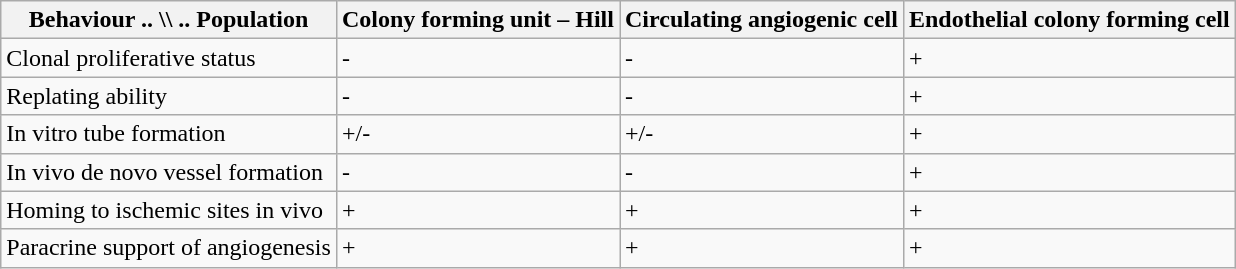<table class="wikitable">
<tr>
<th>Behaviour .. \\ .. Population</th>
<th>Colony forming unit – Hill</th>
<th>Circulating angiogenic cell</th>
<th>Endothelial colony forming cell</th>
</tr>
<tr>
<td>Clonal proliferative status</td>
<td>-</td>
<td>-</td>
<td>+</td>
</tr>
<tr>
<td>Replating ability</td>
<td>-</td>
<td>-</td>
<td>+</td>
</tr>
<tr>
<td>In vitro tube formation</td>
<td>+/-</td>
<td>+/-</td>
<td>+</td>
</tr>
<tr>
<td>In vivo de novo vessel formation</td>
<td>-</td>
<td>-</td>
<td>+</td>
</tr>
<tr>
<td>Homing to ischemic sites in vivo</td>
<td>+</td>
<td>+</td>
<td>+</td>
</tr>
<tr>
<td>Paracrine support of angiogenesis</td>
<td>+</td>
<td>+</td>
<td>+</td>
</tr>
</table>
